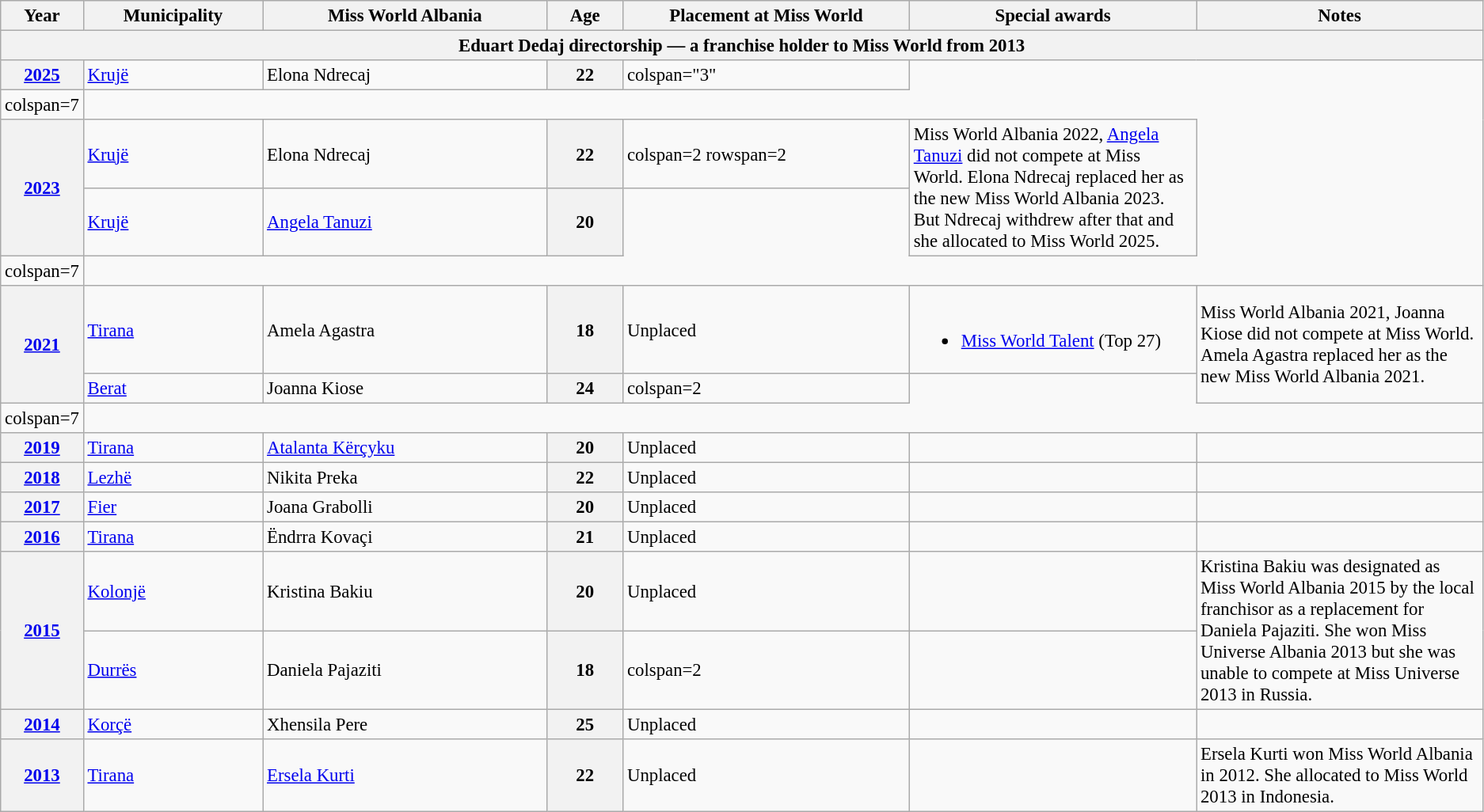<table class="wikitable " style="font-size: 95%;">
<tr>
<th width="60">Year</th>
<th width="150">Municipality</th>
<th width="250">Miss World Albania</th>
<th width="60">Age</th>
<th width="250">Placement at Miss World</th>
<th width="250">Special awards</th>
<th width="250">Notes</th>
</tr>
<tr>
<th colspan="7">Eduart Dedaj directorship — a franchise holder to Miss World from 2013</th>
</tr>
<tr>
<th><a href='#'>2025</a></th>
<td><a href='#'>Krujë</a></td>
<td>Elona Ndrecaj</td>
<th>22</th>
<td>colspan="3" </td>
</tr>
<tr>
<td>colspan=7 </td>
</tr>
<tr>
<th rowspan="2"><a href='#'>2023</a></th>
<td><a href='#'>Krujë</a></td>
<td>Elona Ndrecaj</td>
<th>22</th>
<td>colspan=2 rowspan=2 </td>
<td rowspan=2>Miss World Albania 2022, <a href='#'>Angela Tanuzi</a> did not compete at Miss World. Elona Ndrecaj replaced her as the new Miss World Albania 2023. But Ndrecaj withdrew after that and she allocated to Miss World 2025.</td>
</tr>
<tr>
<td><a href='#'>Krujë</a></td>
<td><a href='#'>Angela Tanuzi</a></td>
<th>20</th>
</tr>
<tr>
<td>colspan=7 </td>
</tr>
<tr>
<th rowspan=2><a href='#'>2021</a></th>
<td><a href='#'>Tirana</a></td>
<td>Amela Agastra</td>
<th>18</th>
<td>Unplaced</td>
<td><br><ul><li><a href='#'>Miss World Talent</a> (Top 27)</li></ul></td>
<td rowspan=2>Miss World Albania 2021, Joanna Kiose did not compete at Miss World. Amela Agastra replaced her as  the new Miss World Albania 2021.</td>
</tr>
<tr>
<td><a href='#'>Berat</a></td>
<td>Joanna Kiose</td>
<th>24</th>
<td>colspan=2 </td>
</tr>
<tr>
<td>colspan=7 </td>
</tr>
<tr>
<th><a href='#'>2019</a></th>
<td><a href='#'>Tirana</a></td>
<td><a href='#'>Atalanta Kërçyku</a></td>
<th>20</th>
<td>Unplaced</td>
<td></td>
<td></td>
</tr>
<tr>
<th><a href='#'>2018</a></th>
<td><a href='#'>Lezhë</a></td>
<td>Nikita Preka</td>
<th>22</th>
<td>Unplaced</td>
<td></td>
<td></td>
</tr>
<tr>
<th><a href='#'>2017</a></th>
<td><a href='#'>Fier</a></td>
<td>Joana Grabolli</td>
<th>20</th>
<td>Unplaced</td>
<td></td>
<td></td>
</tr>
<tr>
<th><a href='#'>2016</a></th>
<td><a href='#'>Tirana</a></td>
<td>Ëndrra Kovaçi</td>
<th>21</th>
<td>Unplaced</td>
<td></td>
<td></td>
</tr>
<tr>
<th rowspan="2"><a href='#'>2015</a></th>
<td><a href='#'>Kolonjë</a></td>
<td>Kristina Bakiu</td>
<th>20</th>
<td>Unplaced</td>
<td></td>
<td rowspan="2">Kristina Bakiu was designated as Miss World Albania 2015 by the local franchisor as a replacement for Daniela Pajaziti. She won Miss Universe Albania 2013 but she was unable to compete at Miss Universe 2013 in Russia.</td>
</tr>
<tr>
<td><a href='#'>Durrës</a></td>
<td>Daniela Pajaziti</td>
<th>18</th>
<td>colspan=2 </td>
</tr>
<tr>
<th><a href='#'>2014</a></th>
<td><a href='#'>Korçë</a></td>
<td>Xhensila Pere</td>
<th>25</th>
<td>Unplaced</td>
<td></td>
<td></td>
</tr>
<tr>
<th><a href='#'>2013</a></th>
<td><a href='#'>Tirana</a></td>
<td><a href='#'>Ersela Kurti</a></td>
<th>22</th>
<td>Unplaced</td>
<td></td>
<td>Ersela Kurti won Miss World Albania in 2012. She allocated to Miss World 2013 in Indonesia.</td>
</tr>
</table>
